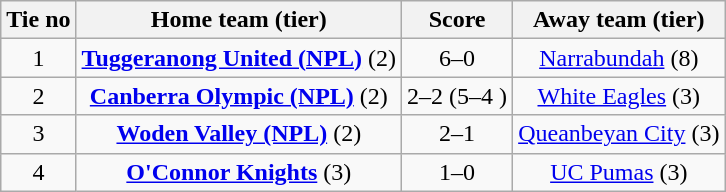<table class="wikitable" style="text-align:center">
<tr>
<th>Tie no</th>
<th>Home team (tier)</th>
<th>Score</th>
<th>Away team (tier)</th>
</tr>
<tr>
<td>1</td>
<td><strong><a href='#'>Tuggeranong United (NPL)</a></strong> (2)</td>
<td>6–0</td>
<td><a href='#'>Narrabundah</a> (8)</td>
</tr>
<tr>
<td>2</td>
<td><strong><a href='#'>Canberra Olympic (NPL)</a></strong> (2)</td>
<td>2–2 (5–4 )</td>
<td><a href='#'>White Eagles</a> (3)</td>
</tr>
<tr>
<td>3</td>
<td><strong><a href='#'>Woden Valley (NPL)</a></strong> (2)</td>
<td>2–1</td>
<td><a href='#'>Queanbeyan City</a> (3)</td>
</tr>
<tr>
<td>4</td>
<td><strong><a href='#'>O'Connor Knights</a></strong> (3)</td>
<td>1–0</td>
<td><a href='#'>UC Pumas</a> (3)</td>
</tr>
</table>
